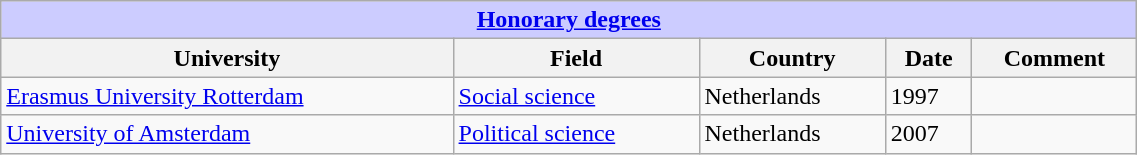<table class="wikitable" style="width:60%;">
<tr style="background:#ccf; text-align:center;">
<td colspan=5><strong><a href='#'>Honorary degrees</a></strong></td>
</tr>
<tr>
<th>University</th>
<th>Field</th>
<th>Country</th>
<th>Date</th>
<th>Comment</th>
</tr>
<tr>
<td><a href='#'>Erasmus University Rotterdam</a></td>
<td><a href='#'>Social science</a></td>
<td>Netherlands</td>
<td>1997</td>
<td></td>
</tr>
<tr>
<td><a href='#'>University of Amsterdam</a></td>
<td><a href='#'>Political science</a></td>
<td>Netherlands</td>
<td>2007</td>
<td></td>
</tr>
</table>
